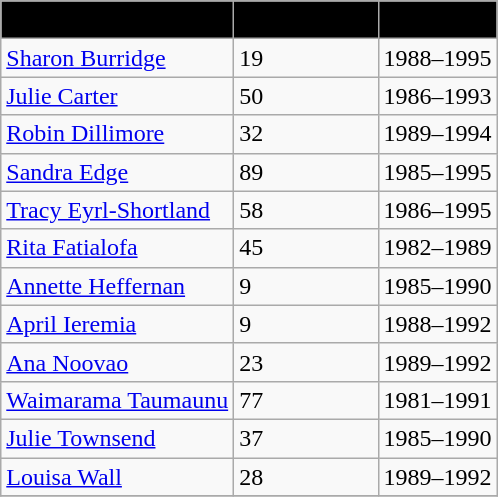<table class="wikitable collapsible" border="1">
<tr>
<th style="background:black;"><span>Player</span></th>
<th style="background:black;"><span>Appearances</span></th>
<th style="background:black;"><span>Years</span></th>
</tr>
<tr>
<td><a href='#'>Sharon Burridge</a></td>
<td>19</td>
<td>1988–1995</td>
</tr>
<tr>
<td><a href='#'>Julie Carter</a></td>
<td>50</td>
<td>1986–1993</td>
</tr>
<tr>
<td><a href='#'>Robin Dillimore</a></td>
<td>32</td>
<td>1989–1994</td>
</tr>
<tr>
<td><a href='#'>Sandra Edge</a></td>
<td>89</td>
<td>1985–1995</td>
</tr>
<tr>
<td><a href='#'>Tracy Eyrl-Shortland</a></td>
<td>58</td>
<td>1986–1995</td>
</tr>
<tr>
<td><a href='#'>Rita Fatialofa</a></td>
<td>45</td>
<td>1982–1989</td>
</tr>
<tr>
<td><a href='#'>Annette Heffernan</a></td>
<td>9</td>
<td>1985–1990</td>
</tr>
<tr>
<td><a href='#'>April Ieremia</a></td>
<td>9</td>
<td>1988–1992</td>
</tr>
<tr>
<td><a href='#'>Ana Noovao</a></td>
<td>23</td>
<td>1989–1992</td>
</tr>
<tr>
<td><a href='#'>Waimarama Taumaunu</a></td>
<td>77</td>
<td>1981–1991</td>
</tr>
<tr>
<td><a href='#'>Julie Townsend</a></td>
<td>37</td>
<td>1985–1990</td>
</tr>
<tr>
<td><a href='#'>Louisa Wall</a></td>
<td>28</td>
<td>1989–1992</td>
</tr>
<tr>
</tr>
</table>
